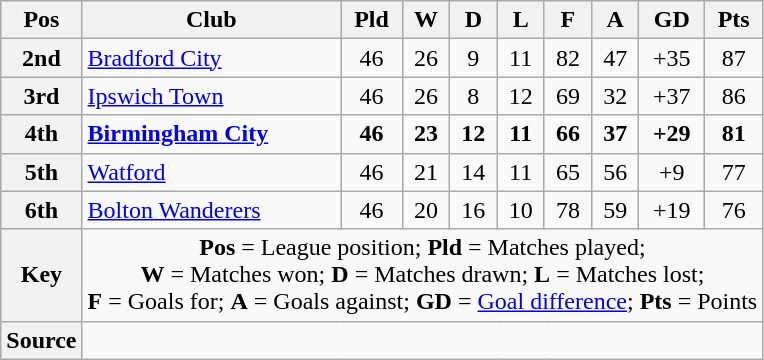<table class="wikitable" style="text-align:center">
<tr>
<th scope="col">Pos</th>
<th scope="col">Club</th>
<th scope="col">Pld</th>
<th scope="col">W</th>
<th scope="col">D</th>
<th scope="col">L</th>
<th scope="col">F</th>
<th scope="col">A</th>
<th scope="col">GD</th>
<th scope="col">Pts</th>
</tr>
<tr>
<th scope="row">2nd</th>
<td align="left"><a href='#'>Bradford City</a></td>
<td>46</td>
<td>26</td>
<td>9</td>
<td>11</td>
<td>82</td>
<td>47</td>
<td>+35</td>
<td>87</td>
</tr>
<tr>
<th scope="row">3rd</th>
<td align="left"><a href='#'>Ipswich Town</a></td>
<td>46</td>
<td>26</td>
<td>8</td>
<td>12</td>
<td>69</td>
<td>32</td>
<td>+37</td>
<td>86</td>
</tr>
<tr style="font-weight:bold">
<th scope="row">4th</th>
<td align="left"><a href='#'>Birmingham City</a></td>
<td>46</td>
<td>23</td>
<td>12</td>
<td>11</td>
<td>66</td>
<td>37</td>
<td>+29</td>
<td>81</td>
</tr>
<tr>
<th scope="row">5th</th>
<td align="left"><a href='#'>Watford</a></td>
<td>46</td>
<td>21</td>
<td>14</td>
<td>11</td>
<td>65</td>
<td>56</td>
<td>+9</td>
<td>77</td>
</tr>
<tr>
<th scope="row">6th</th>
<td align="left"><a href='#'>Bolton Wanderers</a></td>
<td>46</td>
<td>20</td>
<td>16</td>
<td>10</td>
<td>78</td>
<td>59</td>
<td>+19</td>
<td>76</td>
</tr>
<tr>
<th scope="row">Key</th>
<td colspan="9"><strong>Pos</strong> = League position; <strong>Pld</strong> = Matches played;<br><strong>W</strong> = Matches won; <strong>D</strong> = Matches drawn; <strong>L</strong> = Matches lost;<br><strong>F</strong> = Goals for; <strong>A</strong> = Goals against; <strong>GD</strong> = <a href='#'>Goal difference</a>; <strong>Pts</strong> = Points</td>
</tr>
<tr>
<th scope="row">Source</th>
<td colspan="9"></td>
</tr>
</table>
